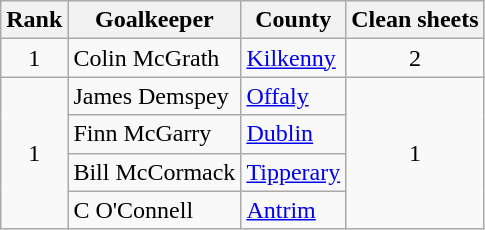<table class="wikitable">
<tr>
<th>Rank</th>
<th>Goalkeeper</th>
<th>County</th>
<th>Clean sheets</th>
</tr>
<tr>
<td rowspan=1 align=center>1</td>
<td>Colin McGrath</td>
<td> <a href='#'>Kilkenny</a></td>
<td rowspan=1 align=center>2</td>
</tr>
<tr>
<td rowspan=4 align=center>1</td>
<td>James Demspey</td>
<td> <a href='#'>Offaly</a></td>
<td rowspan=4 align=center>1</td>
</tr>
<tr>
<td>Finn McGarry</td>
<td> <a href='#'>Dublin</a></td>
</tr>
<tr>
<td>Bill McCormack</td>
<td> <a href='#'>Tipperary</a></td>
</tr>
<tr>
<td>C O'Connell</td>
<td> <a href='#'>Antrim</a></td>
</tr>
</table>
